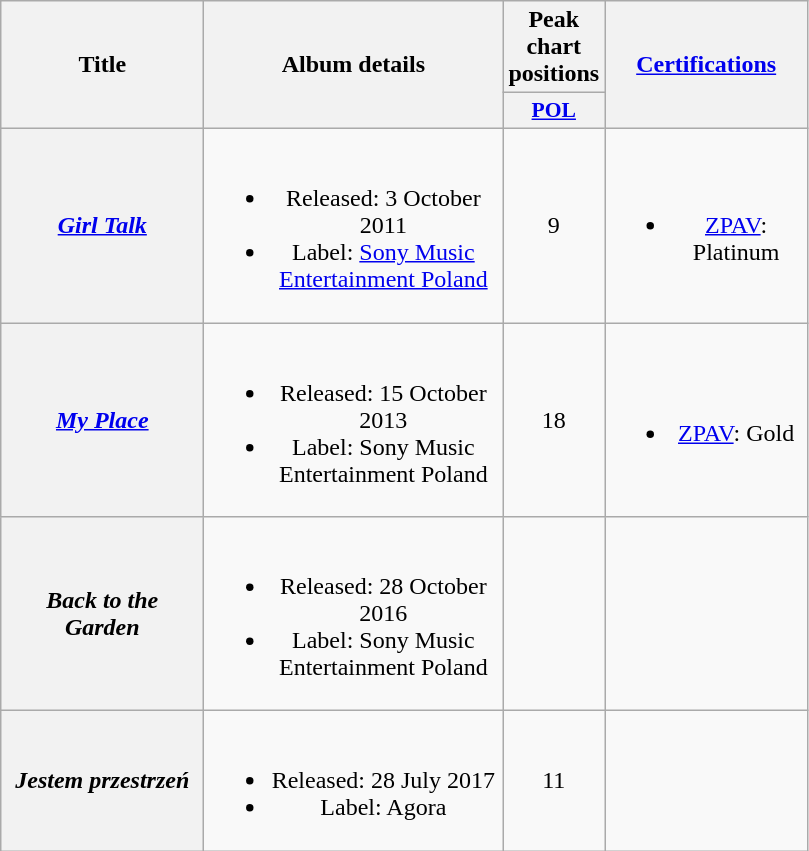<table class="wikitable plainrowheaders" style="text-align:center;">
<tr>
<th scope="col" rowspan="2" style="width:8em;">Title</th>
<th scope="col" rowspan="2" style="width:12em;">Album details</th>
<th scope="col">Peak chart positions</th>
<th scope="col" rowspan="2" style="width:8em;"><a href='#'>Certifications</a></th>
</tr>
<tr>
<th scope="col" style="width:3em;font-size:90%;"><a href='#'>POL</a><br></th>
</tr>
<tr>
<th scope="row"><em><a href='#'>Girl Talk</a></em></th>
<td><br><ul><li>Released: 3 October 2011</li><li>Label: <a href='#'>Sony Music Entertainment Poland</a></li></ul></td>
<td>9</td>
<td><br><ul><li><a href='#'>ZPAV</a>: Platinum</li></ul></td>
</tr>
<tr>
<th scope="row"><em><a href='#'>My Place</a></em></th>
<td><br><ul><li>Released: 15 October 2013</li><li>Label: Sony Music Entertainment Poland</li></ul></td>
<td>18</td>
<td><br><ul><li><a href='#'>ZPAV</a>: Gold</li></ul></td>
</tr>
<tr>
<th scope="row"><em>Back to the Garden</em></th>
<td><br><ul><li>Released: 28 October 2016</li><li>Label: Sony Music Entertainment Poland</li></ul></td>
<td></td>
<td></td>
</tr>
<tr>
<th scope="row"><em>Jestem przestrzeń</em></th>
<td><br><ul><li>Released: 28 July 2017</li><li>Label: Agora</li></ul></td>
<td>11</td>
<td></td>
</tr>
</table>
